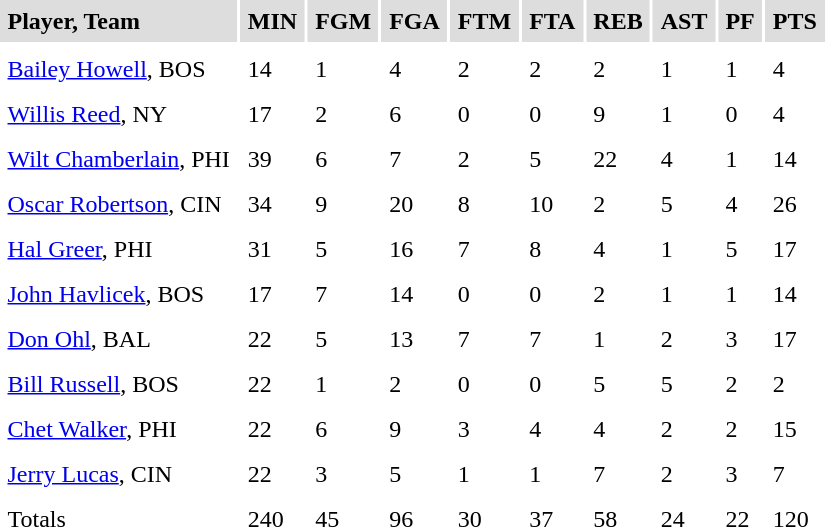<table cellpadding=5>
<tr bgcolor="#dddddd">
<td><strong>Player, Team</strong></td>
<td><strong>MIN</strong></td>
<td><strong>FGM</strong></td>
<td><strong>FGA</strong></td>
<td><strong>FTM</strong></td>
<td><strong>FTA</strong></td>
<td><strong>REB</strong></td>
<td><strong>AST</strong></td>
<td><strong>PF</strong></td>
<td><strong>PTS</strong></td>
</tr>
<tr bgcolor="#eeeeee">
</tr>
<tr>
<td><a href='#'>Bailey Howell</a>, BOS</td>
<td>14</td>
<td>1</td>
<td>4</td>
<td>2</td>
<td>2</td>
<td>2</td>
<td>1</td>
<td>1</td>
<td>4</td>
</tr>
<tr>
<td><a href='#'>Willis Reed</a>, NY</td>
<td>17</td>
<td>2</td>
<td>6</td>
<td>0</td>
<td>0</td>
<td>9</td>
<td>1</td>
<td>0</td>
<td>4</td>
</tr>
<tr>
<td><a href='#'>Wilt Chamberlain</a>, PHI</td>
<td>39</td>
<td>6</td>
<td>7</td>
<td>2</td>
<td>5</td>
<td>22</td>
<td>4</td>
<td>1</td>
<td>14</td>
</tr>
<tr>
<td><a href='#'>Oscar Robertson</a>, CIN</td>
<td>34</td>
<td>9</td>
<td>20</td>
<td>8</td>
<td>10</td>
<td>2</td>
<td>5</td>
<td>4</td>
<td>26</td>
</tr>
<tr>
<td><a href='#'>Hal Greer</a>, PHI</td>
<td>31</td>
<td>5</td>
<td>16</td>
<td>7</td>
<td>8</td>
<td>4</td>
<td>1</td>
<td>5</td>
<td>17</td>
</tr>
<tr>
<td><a href='#'>John Havlicek</a>, BOS</td>
<td>17</td>
<td>7</td>
<td>14</td>
<td>0</td>
<td>0</td>
<td>2</td>
<td>1</td>
<td>1</td>
<td>14</td>
</tr>
<tr>
<td><a href='#'>Don Ohl</a>, BAL</td>
<td>22</td>
<td>5</td>
<td>13</td>
<td>7</td>
<td>7</td>
<td>1</td>
<td>2</td>
<td>3</td>
<td>17</td>
</tr>
<tr>
<td><a href='#'>Bill Russell</a>, BOS</td>
<td>22</td>
<td>1</td>
<td>2</td>
<td>0</td>
<td>0</td>
<td>5</td>
<td>5</td>
<td>2</td>
<td>2</td>
</tr>
<tr>
<td><a href='#'>Chet Walker</a>, PHI</td>
<td>22</td>
<td>6</td>
<td>9</td>
<td>3</td>
<td>4</td>
<td>4</td>
<td>2</td>
<td>2</td>
<td>15</td>
</tr>
<tr>
<td><a href='#'>Jerry Lucas</a>, CIN</td>
<td>22</td>
<td>3</td>
<td>5</td>
<td>1</td>
<td>1</td>
<td>7</td>
<td>2</td>
<td>3</td>
<td>7</td>
</tr>
<tr>
<td>Totals</td>
<td>240</td>
<td>45</td>
<td>96</td>
<td>30</td>
<td>37</td>
<td>58</td>
<td>24</td>
<td>22</td>
<td>120</td>
</tr>
<tr>
</tr>
</table>
